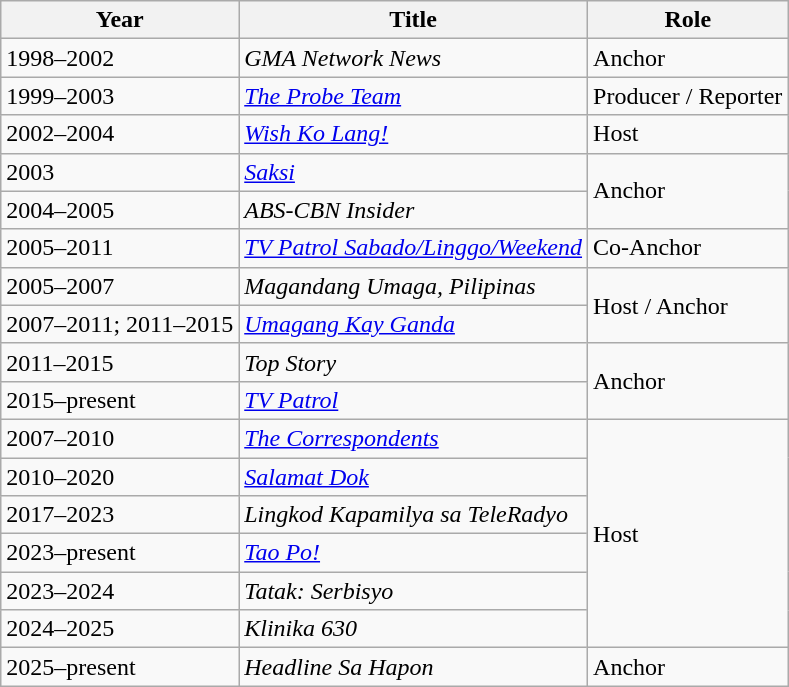<table class="wikitable">
<tr>
<th>Year</th>
<th>Title</th>
<th>Role</th>
</tr>
<tr>
<td>1998–2002</td>
<td><em>GMA Network News</em></td>
<td>Anchor</td>
</tr>
<tr>
<td>1999–2003</td>
<td><em><a href='#'>The Probe Team</a></em></td>
<td>Producer / Reporter</td>
</tr>
<tr>
<td>2002–2004</td>
<td><em><a href='#'>Wish Ko Lang!</a></em></td>
<td>Host</td>
</tr>
<tr>
<td>2003</td>
<td><em><a href='#'>Saksi</a></em></td>
<td rowspan="2">Anchor</td>
</tr>
<tr>
<td>2004–2005</td>
<td><em>ABS-CBN Insider</em></td>
</tr>
<tr>
<td>2005–2011</td>
<td><em><a href='#'>TV Patrol Sabado/Linggo/Weekend</a></em></td>
<td>Co-Anchor</td>
</tr>
<tr>
<td>2005–2007</td>
<td><em>Magandang Umaga, Pilipinas</em></td>
<td rowspan="2">Host / Anchor</td>
</tr>
<tr>
<td>2007–2011; 2011–2015</td>
<td><em><a href='#'>Umagang Kay Ganda</a></em></td>
</tr>
<tr>
<td>2011–2015</td>
<td><em>Top Story</em></td>
<td rowspan="2">Anchor</td>
</tr>
<tr>
<td>2015–present</td>
<td><em><a href='#'>TV Patrol</a></em></td>
</tr>
<tr>
<td>2007–2010</td>
<td><em><a href='#'> The Correspondents</a></em></td>
<td rowspan="6">Host</td>
</tr>
<tr>
<td>2010–2020</td>
<td><em><a href='#'>Salamat Dok</a></em></td>
</tr>
<tr>
<td>2017–2023</td>
<td><em>Lingkod Kapamilya sa TeleRadyo</em></td>
</tr>
<tr>
<td>2023–present</td>
<td><em><a href='#'>Tao Po!</a></em></td>
</tr>
<tr>
<td>2023–2024</td>
<td><em>Tatak: Serbisyo</em></td>
</tr>
<tr>
<td>2024–2025</td>
<td><em>Klinika 630</em></td>
</tr>
<tr>
<td>2025–present</td>
<td><em>Headline Sa Hapon</em></td>
<td>Anchor</td>
</tr>
</table>
